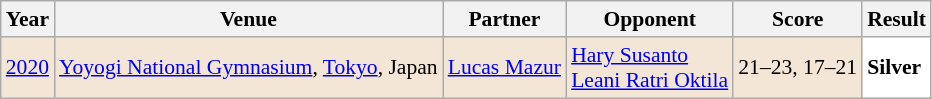<table class="sortable wikitable" style="font-size: 90%;">
<tr>
<th>Year</th>
<th>Venue</th>
<th>Partner</th>
<th>Opponent</th>
<th>Score</th>
<th>Result</th>
</tr>
<tr style="background:#F3E6D7">
<td align="center"><a href='#'>2020</a></td>
<td align="left"><a href='#'>Yoyogi National Gymnasium</a>, <a href='#'>Tokyo</a>, Japan</td>
<td align="left"> <a href='#'>Lucas Mazur</a></td>
<td align="left"> <a href='#'>Hary Susanto</a><br> <a href='#'>Leani Ratri Oktila</a></td>
<td align="left">21–23, 17–21</td>
<td style="text-align:left; background:white"> <strong>Silver</strong></td>
</tr>
</table>
